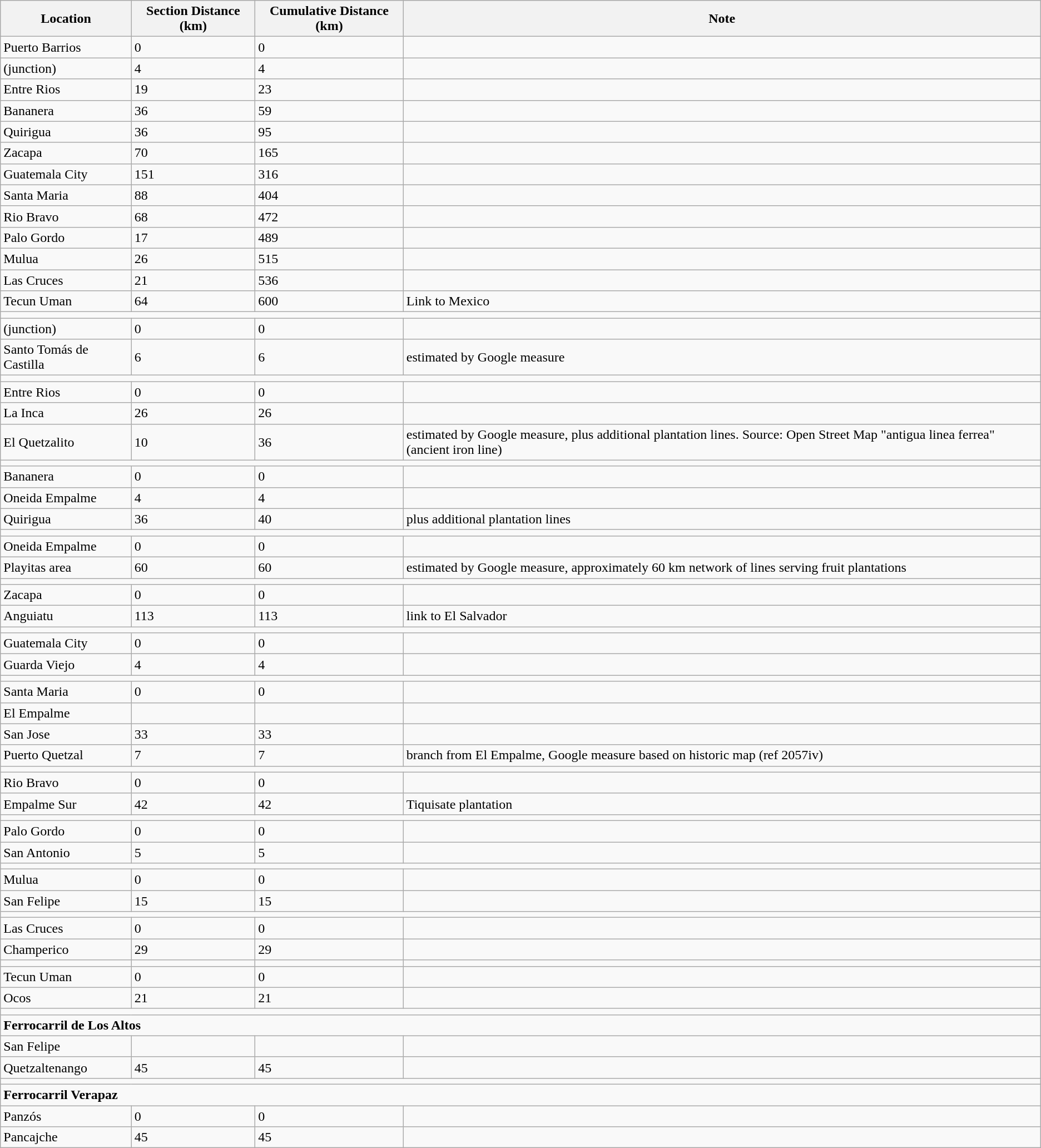<table class="wikitable sortable">
<tr>
<th>Location</th>
<th>Section Distance (km)</th>
<th>Cumulative Distance (km)</th>
<th>Note</th>
</tr>
<tr>
<td>Puerto Barrios</td>
<td>0</td>
<td>0</td>
<td></td>
</tr>
<tr>
<td>(junction)</td>
<td>4</td>
<td>4</td>
<td></td>
</tr>
<tr>
<td>Entre Rios</td>
<td>19</td>
<td>23</td>
<td></td>
</tr>
<tr>
<td>Bananera</td>
<td>36</td>
<td>59</td>
<td></td>
</tr>
<tr>
<td>Quirigua</td>
<td>36</td>
<td>95</td>
<td></td>
</tr>
<tr>
<td>Zacapa</td>
<td>70</td>
<td>165</td>
<td></td>
</tr>
<tr>
<td>Guatemala City</td>
<td>151</td>
<td>316</td>
<td></td>
</tr>
<tr>
<td>Santa Maria</td>
<td>88</td>
<td>404</td>
<td></td>
</tr>
<tr>
<td>Rio Bravo</td>
<td>68</td>
<td>472</td>
<td></td>
</tr>
<tr>
<td>Palo Gordo</td>
<td>17</td>
<td>489</td>
<td></td>
</tr>
<tr>
<td>Mulua</td>
<td>26</td>
<td>515</td>
<td></td>
</tr>
<tr>
<td>Las Cruces</td>
<td>21</td>
<td>536</td>
<td></td>
</tr>
<tr>
<td>Tecun Uman</td>
<td>64</td>
<td>600</td>
<td>Link to Mexico</td>
</tr>
<tr>
<td colspan="4"></td>
</tr>
<tr>
<td>(junction)</td>
<td>0</td>
<td>0</td>
<td></td>
</tr>
<tr>
<td>Santo Tomás de Castilla</td>
<td>6</td>
<td>6</td>
<td>estimated by Google measure</td>
</tr>
<tr>
<td colspan="4"></td>
</tr>
<tr>
<td>Entre Rios</td>
<td>0</td>
<td>0</td>
<td></td>
</tr>
<tr>
<td>La Inca</td>
<td>26</td>
<td>26</td>
<td></td>
</tr>
<tr>
<td>El Quetzalito</td>
<td>10</td>
<td>36</td>
<td>estimated by Google measure, plus additional plantation lines. Source: Open Street Map "antigua linea ferrea" (ancient iron line)</td>
</tr>
<tr>
<td colspan="4"></td>
</tr>
<tr>
<td>Bananera</td>
<td>0</td>
<td>0</td>
<td></td>
</tr>
<tr>
<td>Oneida Empalme</td>
<td>4</td>
<td>4</td>
<td></td>
</tr>
<tr>
<td>Quirigua</td>
<td>36</td>
<td>40</td>
<td>plus additional plantation lines</td>
</tr>
<tr>
<td colspan="4"></td>
</tr>
<tr>
<td>Oneida Empalme</td>
<td>0</td>
<td>0</td>
<td></td>
</tr>
<tr>
<td>Playitas area</td>
<td>60</td>
<td>60</td>
<td>estimated by Google measure, approximately 60 km network of lines serving fruit plantations</td>
</tr>
<tr>
<td colspan="4"></td>
</tr>
<tr>
<td>Zacapa</td>
<td>0</td>
<td>0</td>
<td></td>
</tr>
<tr>
<td>Anguiatu</td>
<td>113</td>
<td>113</td>
<td>link to El Salvador</td>
</tr>
<tr>
<td colspan="4"></td>
</tr>
<tr>
<td>Guatemala City</td>
<td>0</td>
<td>0</td>
<td></td>
</tr>
<tr>
<td>Guarda Viejo</td>
<td>4</td>
<td>4</td>
<td></td>
</tr>
<tr>
<td colspan="4"></td>
</tr>
<tr>
<td>Santa Maria</td>
<td>0</td>
<td>0</td>
<td></td>
</tr>
<tr>
<td>El Empalme</td>
<td></td>
<td></td>
<td></td>
</tr>
<tr>
<td>San Jose</td>
<td>33</td>
<td>33</td>
<td></td>
</tr>
<tr>
<td>Puerto Quetzal</td>
<td>7</td>
<td>7</td>
<td>branch from El Empalme, Google measure based on historic map (ref 2057iv)</td>
</tr>
<tr>
<td colspan="4"></td>
</tr>
<tr>
<td>Rio Bravo</td>
<td>0</td>
<td>0</td>
<td></td>
</tr>
<tr>
<td>Empalme Sur</td>
<td>42</td>
<td>42</td>
<td>Tiquisate plantation</td>
</tr>
<tr>
<td colspan="4"></td>
</tr>
<tr>
<td>Palo Gordo</td>
<td>0</td>
<td>0</td>
<td></td>
</tr>
<tr>
<td>San Antonio</td>
<td>5</td>
<td>5</td>
<td></td>
</tr>
<tr>
<td colspan="4"></td>
</tr>
<tr>
<td>Mulua</td>
<td>0</td>
<td>0</td>
<td></td>
</tr>
<tr>
<td>San Felipe</td>
<td>15</td>
<td>15</td>
<td></td>
</tr>
<tr>
<td colspan="4"></td>
</tr>
<tr>
<td>Las Cruces</td>
<td>0</td>
<td>0</td>
<td></td>
</tr>
<tr>
<td>Champerico</td>
<td>29</td>
<td>29</td>
<td></td>
</tr>
<tr>
<td></td>
<td></td>
<td></td>
<td></td>
</tr>
<tr>
<td>Tecun Uman</td>
<td>0</td>
<td>0</td>
<td></td>
</tr>
<tr>
<td>Ocos</td>
<td>21</td>
<td>21</td>
<td></td>
</tr>
<tr>
<td colspan="4"></td>
</tr>
<tr>
<td colspan="4"><strong>Ferrocarril de Los Altos</strong></td>
</tr>
<tr>
<td>San Felipe</td>
<td></td>
<td></td>
<td></td>
</tr>
<tr>
<td>Quetzaltenango</td>
<td>45</td>
<td>45</td>
<td></td>
</tr>
<tr>
<td colspan="4"></td>
</tr>
<tr>
<td colspan="4"><strong>Ferrocarril Verapaz</strong></td>
</tr>
<tr>
<td>Panzós</td>
<td>0</td>
<td>0</td>
<td></td>
</tr>
<tr>
<td>Pancajche</td>
<td>45</td>
<td>45</td>
<td></td>
</tr>
</table>
